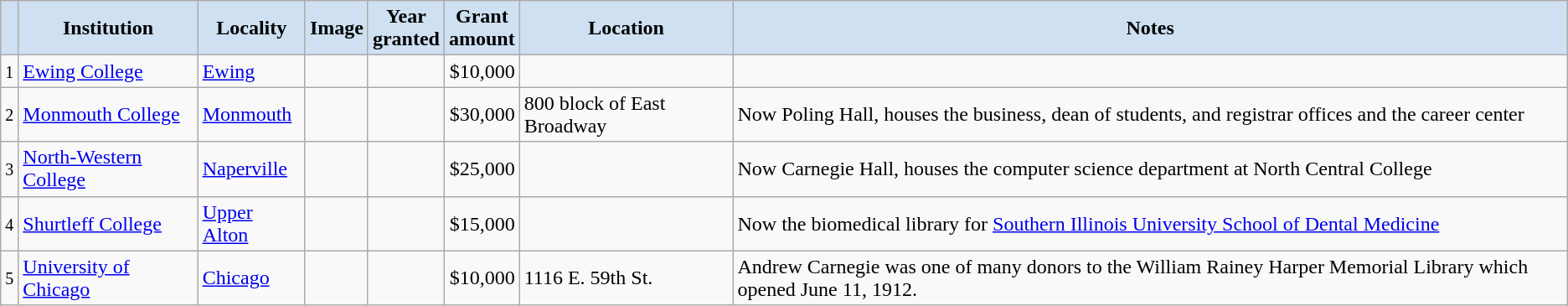<table class="wikitable sortable" align="center">
<tr>
<th style="background-color:#CEE0F2;"></th>
<th style="background-color:#CEE0F2;">Institution</th>
<th style="background-color:#CEE0F2;">Locality</th>
<th style="background-color:#CEE0F2;" class="unsortable">Image</th>
<th style="background-color:#CEE0F2;">Year<br>granted</th>
<th style="background-color:#CEE0F2;">Grant<br>amount</th>
<th style="background-color:#CEE0F2;">Location</th>
<th style="background-color:#CEE0F2;" class="unsortable">Notes</th>
</tr>
<tr ->
<td align=center><small>1</small></td>
<td><a href='#'>Ewing College</a></td>
<td><a href='#'>Ewing</a></td>
<td></td>
<td></td>
<td align=right>$10,000</td>
<td></td>
<td></td>
</tr>
<tr ->
<td align=center><small>2</small></td>
<td><a href='#'>Monmouth College</a></td>
<td><a href='#'>Monmouth</a></td>
<td></td>
<td></td>
<td align=right>$30,000</td>
<td>800 block of East Broadway</td>
<td>Now Poling Hall, houses the business, dean of students, and registrar offices and the career center</td>
</tr>
<tr ->
<td align=center><small>3</small></td>
<td><a href='#'>North-Western College</a></td>
<td><a href='#'>Naperville</a></td>
<td></td>
<td></td>
<td align=right>$25,000</td>
<td></td>
<td>Now Carnegie Hall, houses the computer science department at North Central College</td>
</tr>
<tr ->
<td align=center><small>4</small></td>
<td><a href='#'>Shurtleff College</a></td>
<td><a href='#'>Upper Alton</a></td>
<td></td>
<td></td>
<td align=right>$15,000</td>
<td></td>
<td>Now the biomedical library for <a href='#'>Southern Illinois University School of Dental Medicine</a></td>
</tr>
<tr ->
<td align=center><small>5</small></td>
<td><a href='#'>University of Chicago</a></td>
<td><a href='#'>Chicago</a></td>
<td></td>
<td></td>
<td align=right>$10,000</td>
<td>1116 E. 59th St.</td>
<td>Andrew Carnegie was one of many donors to the William Rainey Harper Memorial Library which opened June 11, 1912.</td>
</tr>
</table>
